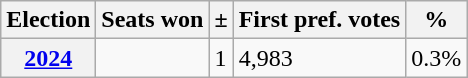<table class="wikitable">
<tr>
<th>Election</th>
<th>Seats won</th>
<th>±</th>
<th>First pref. votes</th>
<th>%</th>
</tr>
<tr>
<th><a href='#'>2024</a></th>
<td></td>
<td> 1</td>
<td>4,983</td>
<td>0.3%</td>
</tr>
</table>
